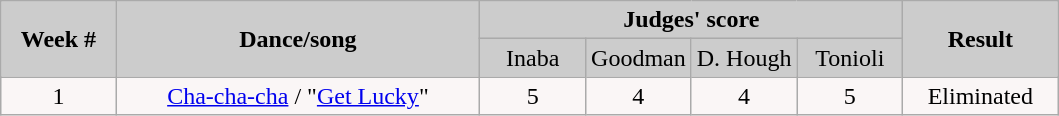<table class="wikitable" style="float:left;">
<tr style="text-align:Center; background:#ccc;">
<td rowspan="2"><strong>Week #</strong></td>
<td rowspan="2"><strong>Dance/song</strong></td>
<td colspan="4"><strong>Judges' score</strong></td>
<td rowspan="2"><strong>Result</strong></td>
</tr>
<tr style="text-align:center; background:#ccc;">
<td style="width:10%; ">Inaba</td>
<td style="width:10%; ">Goodman</td>
<td style="width:10%; ">D. Hough</td>
<td style="width:10%; ">Tonioli</td>
</tr>
<tr style="text-align:center; background:#faf6f6;">
<td>1</td>
<td><a href='#'>Cha-cha-cha</a> / "<a href='#'>Get Lucky</a>"</td>
<td>5</td>
<td>4</td>
<td>4</td>
<td>5</td>
<td>Eliminated</td>
</tr>
</table>
